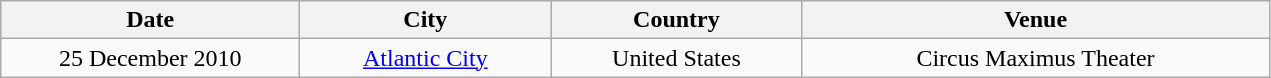<table class="wikitable" style="text-align:center;">
<tr>
<th scope="col" style="width:12em;">Date</th>
<th scope="col" style="width:10em;">City</th>
<th scope="col" style="width:10em;">Country</th>
<th scope="col" style="width:19em;">Venue</th>
</tr>
<tr>
<td>25 December 2010</td>
<td><a href='#'>Atlantic City</a></td>
<td>United States</td>
<td>Circus Maximus Theater</td>
</tr>
</table>
